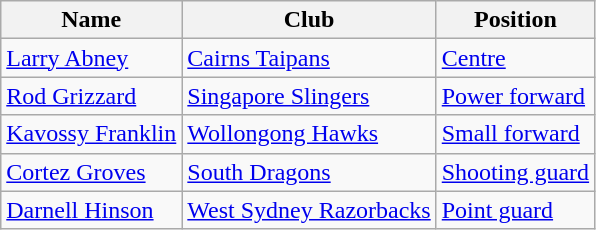<table class="wikitable">
<tr>
<th>Name</th>
<th>Club</th>
<th>Position</th>
</tr>
<tr>
<td><a href='#'>Larry Abney</a></td>
<td><a href='#'>Cairns Taipans</a></td>
<td><a href='#'>Centre</a></td>
</tr>
<tr>
<td><a href='#'>Rod Grizzard</a></td>
<td><a href='#'>Singapore Slingers</a></td>
<td><a href='#'>Power forward</a></td>
</tr>
<tr>
<td><a href='#'>Kavossy Franklin</a></td>
<td><a href='#'>Wollongong Hawks</a></td>
<td><a href='#'>Small forward</a></td>
</tr>
<tr>
<td><a href='#'>Cortez Groves</a></td>
<td><a href='#'>South Dragons</a></td>
<td><a href='#'>Shooting guard</a></td>
</tr>
<tr>
<td><a href='#'>Darnell Hinson</a></td>
<td><a href='#'>West Sydney Razorbacks</a></td>
<td><a href='#'>Point guard</a></td>
</tr>
</table>
